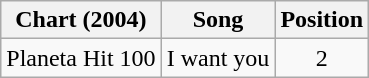<table class="wikitable">
<tr>
<th>Chart (2004)</th>
<th>Song</th>
<th>Position</th>
</tr>
<tr>
<td>Planeta Hit 100</td>
<td>I want you</td>
<td style="text-align:center;">2</td>
</tr>
</table>
